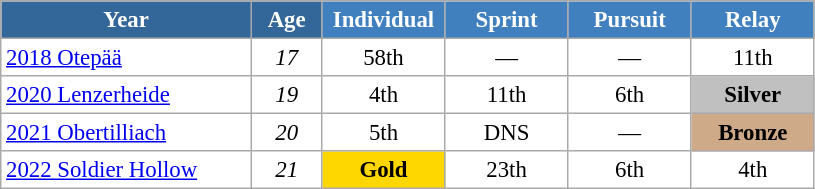<table class="wikitable" style="font-size:95%; text-align:center; border:grey solid 1px; border-collapse:collapse; background:#ffffff;">
<tr>
<th style="background-color:#369; color:white;    width:160px;">Year</th>
<th style="background-color:#369; color:white;    width:40px;">Age</th>
<th style="background-color:#4180be; color:white; width:75px;">Individual</th>
<th style="background-color:#4180be; color:white; width:75px;">Sprint</th>
<th style="background-color:#4180be; color:white; width:75px;">Pursuit</th>
<th style="background-color:#4180be; color:white; width:75px;">Relay</th>
</tr>
<tr>
<td align=left> <a href='#'>2018 Otepää</a></td>
<td><em>17</em></td>
<td>58th</td>
<td>—</td>
<td>—</td>
<td>11th</td>
</tr>
<tr>
<td align=left> <a href='#'>2020 Lenzerheide</a></td>
<td><em>19</em></td>
<td>4th</td>
<td>11th</td>
<td>6th</td>
<td style="background:silver"><strong>Silver</strong></td>
</tr>
<tr>
<td align=left> <a href='#'>2021 Obertilliach</a></td>
<td><em>20</em></td>
<td>5th</td>
<td>DNS</td>
<td>—</td>
<td style="background:#cfaa88;"><strong>Bronze</strong></td>
</tr>
<tr>
<td align=left> <a href='#'>2022 Soldier Hollow</a></td>
<td><em>21</em></td>
<td style="background:gold"><strong>Gold</strong></td>
<td>23th</td>
<td>6th</td>
<td>4th</td>
</tr>
</table>
